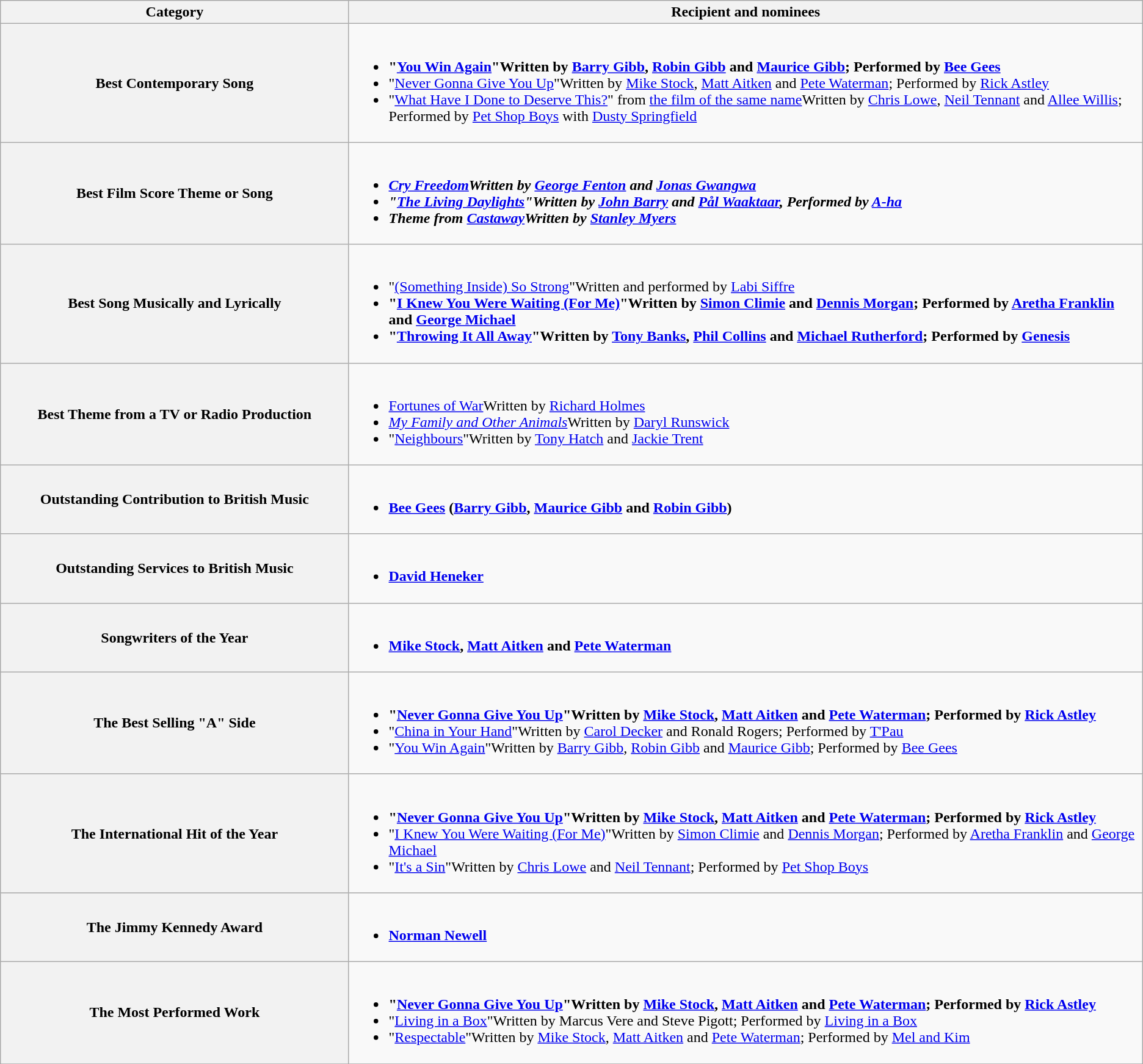<table class="wikitable">
<tr>
<th width="25%">Category</th>
<th width="57%">Recipient and nominees</th>
</tr>
<tr>
<th scope="row">Best Contemporary Song</th>
<td><br><ul><li><strong>"<a href='#'>You Win Again</a>"Written by <a href='#'>Barry Gibb</a>, <a href='#'>Robin Gibb</a> and <a href='#'>Maurice Gibb</a>; Performed by <a href='#'>Bee Gees</a></strong></li><li>"<a href='#'>Never Gonna Give You Up</a>"Written by <a href='#'>Mike Stock</a>, <a href='#'>Matt Aitken</a> and <a href='#'>Pete Waterman</a>; Performed by <a href='#'>Rick Astley</a></li><li>"<a href='#'>What Have I Done to Deserve This?</a>" from <a href='#'>the film of the same name</a>Written by <a href='#'>Chris Lowe</a>, <a href='#'>Neil Tennant</a> and <a href='#'>Allee Willis</a>; Performed by <a href='#'>Pet Shop Boys</a> with <a href='#'>Dusty Springfield</a></li></ul></td>
</tr>
<tr>
<th scope="row">Best Film Score Theme or Song</th>
<td><br><ul><li><strong><em><a href='#'>Cry Freedom</a><em>Written by <a href='#'>George Fenton</a> and <a href='#'>Jonas Gwangwa</a><strong></li><li>"<a href='#'>The Living Daylights</a>"Written by <a href='#'>John Barry</a> and <a href='#'>Pål Waaktaar</a>, Performed by <a href='#'>A-ha</a></li><li>Theme from </em><a href='#'>Castaway</a><em>Written by <a href='#'>Stanley Myers</a></li></ul></td>
</tr>
<tr>
<th scope="row">Best Song Musically and Lyrically</th>
<td><br><ul><li></strong>"<a href='#'>(Something Inside) So Strong</a>"Written and performed by <a href='#'>Labi Siffre</a><strong></li><li>"<a href='#'>I Knew You Were Waiting (For Me)</a>"Written by <a href='#'>Simon Climie</a> and <a href='#'>Dennis Morgan</a>; Performed by <a href='#'>Aretha Franklin</a> and <a href='#'>George Michael</a></li><li>"<a href='#'>Throwing It All Away</a>"Written by <a href='#'>Tony Banks</a>, <a href='#'>Phil Collins</a> and <a href='#'>Michael Rutherford</a>; Performed by <a href='#'>Genesis</a></li></ul></td>
</tr>
<tr>
<th scope="row">Best Theme from a TV or Radio Production</th>
<td><br><ul><li></em></strong><a href='#'>Fortunes of War</a></em>Written by <a href='#'>Richard Holmes</a></strong></li><li><em><a href='#'>My Family and Other Animals</a></em>Written by <a href='#'>Daryl Runswick</a></li><li>"<a href='#'>Neighbours</a>"Written by <a href='#'>Tony Hatch</a> and <a href='#'>Jackie Trent</a></li></ul></td>
</tr>
<tr>
<th scope="row">Outstanding Contribution to British Music</th>
<td><br><ul><li><strong><a href='#'>Bee Gees</a> (<a href='#'>Barry Gibb</a>, <a href='#'>Maurice Gibb</a> and <a href='#'>Robin Gibb</a>)</strong></li></ul></td>
</tr>
<tr>
<th scope="row">Outstanding Services to British Music</th>
<td><br><ul><li><strong><a href='#'>David Heneker</a></strong></li></ul></td>
</tr>
<tr>
<th scope="row">Songwriters of the Year</th>
<td><br><ul><li><strong><a href='#'>Mike Stock</a>, <a href='#'>Matt Aitken</a> and <a href='#'>Pete Waterman</a></strong></li></ul></td>
</tr>
<tr>
<th scope="row">The Best Selling "A" Side</th>
<td><br><ul><li><strong>"<a href='#'>Never Gonna Give You Up</a>"Written by <a href='#'>Mike Stock</a>, <a href='#'>Matt Aitken</a> and <a href='#'>Pete Waterman</a>; Performed by <a href='#'>Rick Astley</a></strong></li><li>"<a href='#'>China in Your Hand</a>"Written by <a href='#'>Carol Decker</a> and Ronald Rogers; Performed by <a href='#'>T'Pau</a></li><li>"<a href='#'>You Win Again</a>"Written by <a href='#'>Barry Gibb</a>, <a href='#'>Robin Gibb</a> and <a href='#'>Maurice Gibb</a>; Performed by <a href='#'>Bee Gees</a></li></ul></td>
</tr>
<tr>
<th scope="row">The International Hit of the Year</th>
<td><br><ul><li><strong>"<a href='#'>Never Gonna Give You Up</a>"Written by <a href='#'>Mike Stock</a>, <a href='#'>Matt Aitken</a> and <a href='#'>Pete Waterman</a>; Performed by <a href='#'>Rick Astley</a></strong></li><li>"<a href='#'>I Knew You Were Waiting (For Me)</a>"Written by <a href='#'>Simon Climie</a> and <a href='#'>Dennis Morgan</a>; Performed by <a href='#'>Aretha Franklin</a> and <a href='#'>George Michael</a></li><li>"<a href='#'>It's a Sin</a>"Written by <a href='#'>Chris Lowe</a> and <a href='#'>Neil Tennant</a>; Performed by <a href='#'>Pet Shop Boys</a></li></ul></td>
</tr>
<tr>
<th scope="row">The Jimmy Kennedy Award</th>
<td><br><ul><li><strong><a href='#'>Norman Newell</a></strong></li></ul></td>
</tr>
<tr>
<th scope="row">The Most Performed Work</th>
<td><br><ul><li><strong>"<a href='#'>Never Gonna Give You Up</a>"Written by <a href='#'>Mike Stock</a>, <a href='#'>Matt Aitken</a> and <a href='#'>Pete Waterman</a>; Performed by <a href='#'>Rick Astley</a></strong></li><li>"<a href='#'>Living in a Box</a>"Written by Marcus Vere and Steve Pigott; Performed by <a href='#'>Living in a Box</a></li><li>"<a href='#'>Respectable</a>"Written by <a href='#'>Mike Stock</a>, <a href='#'>Matt Aitken</a> and <a href='#'>Pete Waterman</a>; Performed by <a href='#'>Mel and Kim</a></li></ul></td>
</tr>
<tr>
</tr>
</table>
